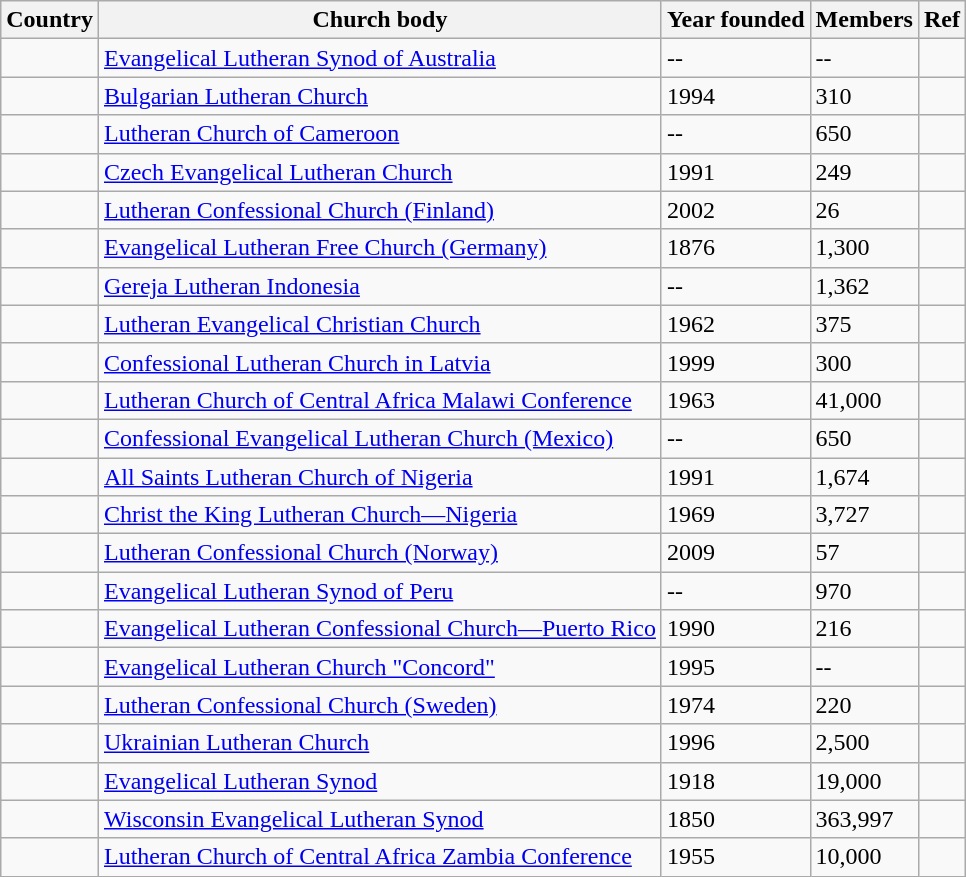<table class="wikitable sortable">
<tr>
<th>Country</th>
<th>Church body</th>
<th>Year founded</th>
<th data-sort-type=number>Members</th>
<th class="unsortable">Ref</th>
</tr>
<tr>
<td></td>
<td><a href='#'>Evangelical Lutheran Synod of Australia</a></td>
<td>--</td>
<td>--</td>
<td></td>
</tr>
<tr>
<td></td>
<td><a href='#'>Bulgarian Lutheran Church</a></td>
<td>1994</td>
<td>310</td>
<td></td>
</tr>
<tr>
<td></td>
<td><a href='#'>Lutheran Church of Cameroon</a></td>
<td>--</td>
<td>650</td>
<td></td>
</tr>
<tr>
<td></td>
<td><a href='#'>Czech Evangelical Lutheran Church</a></td>
<td>1991</td>
<td>249</td>
<td></td>
</tr>
<tr>
<td></td>
<td><a href='#'>Lutheran Confessional Church (Finland)</a></td>
<td>2002</td>
<td>26</td>
<td></td>
</tr>
<tr>
<td></td>
<td><a href='#'>Evangelical Lutheran Free Church (Germany)</a></td>
<td>1876</td>
<td>1,300</td>
<td></td>
</tr>
<tr>
<td></td>
<td><a href='#'>Gereja Lutheran Indonesia</a></td>
<td>--</td>
<td>1,362</td>
<td></td>
</tr>
<tr>
<td></td>
<td><a href='#'>Lutheran Evangelical Christian Church</a></td>
<td>1962</td>
<td>375</td>
<td></td>
</tr>
<tr>
<td></td>
<td><a href='#'>Confessional Lutheran Church in Latvia</a></td>
<td>1999</td>
<td>300</td>
<td></td>
</tr>
<tr>
<td></td>
<td><a href='#'>Lutheran Church of Central Africa Malawi Conference</a></td>
<td>1963</td>
<td>41,000</td>
<td></td>
</tr>
<tr>
<td></td>
<td><a href='#'>Confessional Evangelical Lutheran Church (Mexico)</a></td>
<td>--</td>
<td>650</td>
<td></td>
</tr>
<tr>
<td></td>
<td><a href='#'>All Saints Lutheran Church of Nigeria</a></td>
<td>1991</td>
<td>1,674</td>
<td></td>
</tr>
<tr>
<td></td>
<td><a href='#'>Christ the King Lutheran Church—Nigeria</a></td>
<td>1969</td>
<td>3,727</td>
<td></td>
</tr>
<tr>
<td></td>
<td><a href='#'>Lutheran Confessional Church (Norway)</a></td>
<td>2009</td>
<td>57</td>
<td></td>
</tr>
<tr>
<td></td>
<td><a href='#'>Evangelical Lutheran Synod of Peru</a></td>
<td>--</td>
<td>970</td>
<td></td>
</tr>
<tr>
<td></td>
<td><a href='#'>Evangelical Lutheran Confessional Church—Puerto Rico</a></td>
<td>1990</td>
<td>216</td>
<td></td>
</tr>
<tr>
<td></td>
<td><a href='#'>Evangelical Lutheran Church "Concord"</a></td>
<td>1995</td>
<td>--</td>
<td></td>
</tr>
<tr>
<td></td>
<td><a href='#'>Lutheran Confessional Church (Sweden)</a></td>
<td>1974</td>
<td>220</td>
<td></td>
</tr>
<tr>
<td></td>
<td><a href='#'>Ukrainian Lutheran Church</a></td>
<td>1996</td>
<td>2,500</td>
<td></td>
</tr>
<tr>
<td></td>
<td><a href='#'>Evangelical Lutheran Synod</a></td>
<td>1918</td>
<td>19,000</td>
<td></td>
</tr>
<tr>
<td></td>
<td><a href='#'>Wisconsin Evangelical Lutheran Synod</a></td>
<td>1850</td>
<td>363,997</td>
<td></td>
</tr>
<tr>
<td></td>
<td><a href='#'>Lutheran Church of Central Africa Zambia Conference</a></td>
<td>1955</td>
<td>10,000</td>
<td></td>
</tr>
</table>
